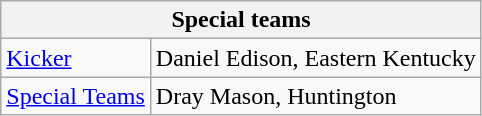<table class="wikitable">
<tr>
<th colspan="6">Special teams</th>
</tr>
<tr>
<td><a href='#'>Kicker</a></td>
<td>Daniel Edison, Eastern Kentucky</td>
</tr>
<tr>
<td><a href='#'>Special Teams</a></td>
<td>Dray Mason, Huntington</td>
</tr>
</table>
